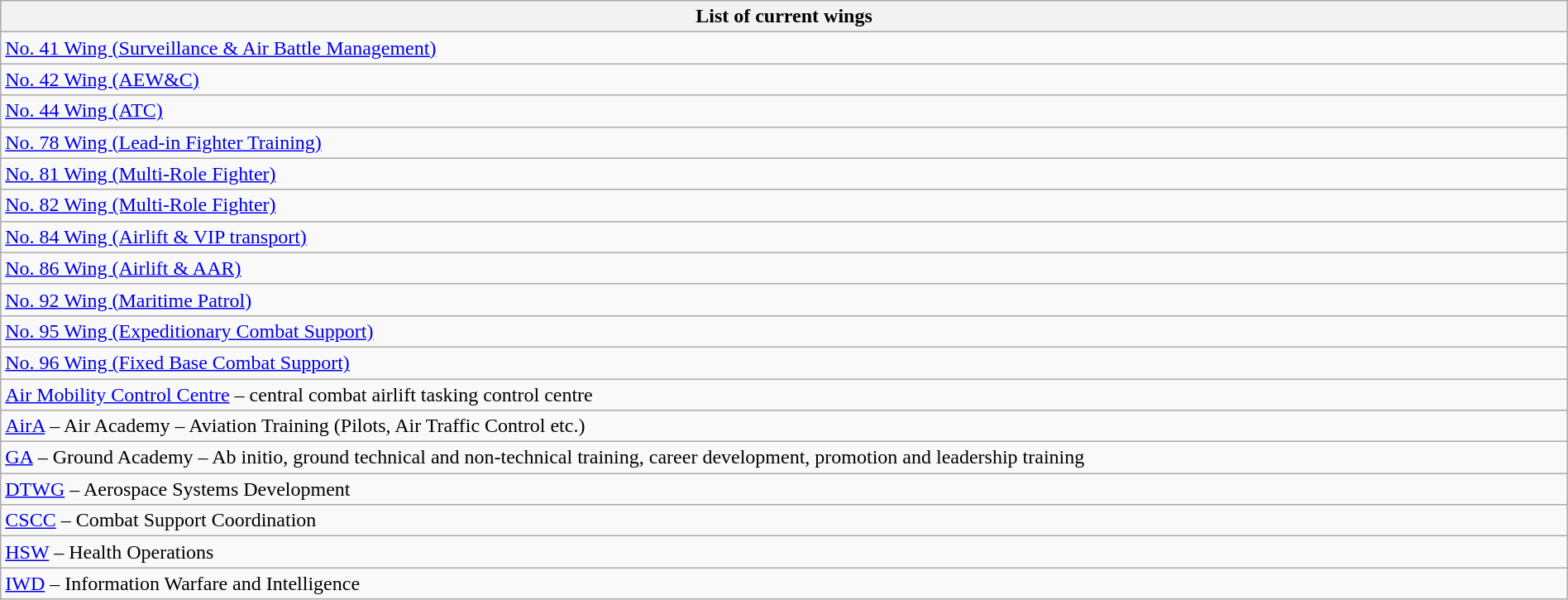<table class="wikitable collapsible collapsed" width="100%">
<tr>
<th>List of current wings</th>
</tr>
<tr>
<td><a href='#'>No. 41 Wing (Surveillance & Air Battle Management)</a></td>
</tr>
<tr>
<td><a href='#'>No. 42 Wing (AEW&C)</a></td>
</tr>
<tr>
<td><a href='#'>No. 44 Wing (ATC)</a></td>
</tr>
<tr>
<td><a href='#'>No. 78 Wing (Lead-in Fighter Training)</a></td>
</tr>
<tr>
<td><a href='#'>No. 81 Wing (Multi-Role Fighter)</a></td>
</tr>
<tr>
<td><a href='#'>No. 82 Wing (Multi-Role Fighter)</a></td>
</tr>
<tr>
<td><a href='#'>No. 84 Wing (Airlift & VIP transport)</a></td>
</tr>
<tr>
<td><a href='#'>No. 86 Wing (Airlift & AAR)</a></td>
</tr>
<tr>
<td><a href='#'>No. 92 Wing (Maritime Patrol)</a></td>
</tr>
<tr>
<td><a href='#'>No. 95 Wing (Expeditionary Combat Support)</a></td>
</tr>
<tr>
<td><a href='#'>No. 96 Wing (Fixed Base Combat Support)</a></td>
</tr>
<tr>
<td><a href='#'>Air Mobility Control Centre</a> – central combat airlift tasking control centre</td>
</tr>
<tr>
<td><a href='#'>AirA</a> – Air Academy – Aviation Training (Pilots, Air Traffic Control etc.)</td>
</tr>
<tr>
<td><a href='#'>GA</a> – Ground Academy – Ab initio, ground technical and non-technical training, career development, promotion and leadership training</td>
</tr>
<tr>
<td><a href='#'>DTWG</a> – Aerospace Systems Development</td>
</tr>
<tr>
<td><a href='#'>CSCC</a> – Combat Support Coordination</td>
</tr>
<tr>
<td><a href='#'>HSW</a> – Health Operations</td>
</tr>
<tr>
<td><a href='#'>IWD</a> – Information Warfare and Intelligence</td>
</tr>
</table>
